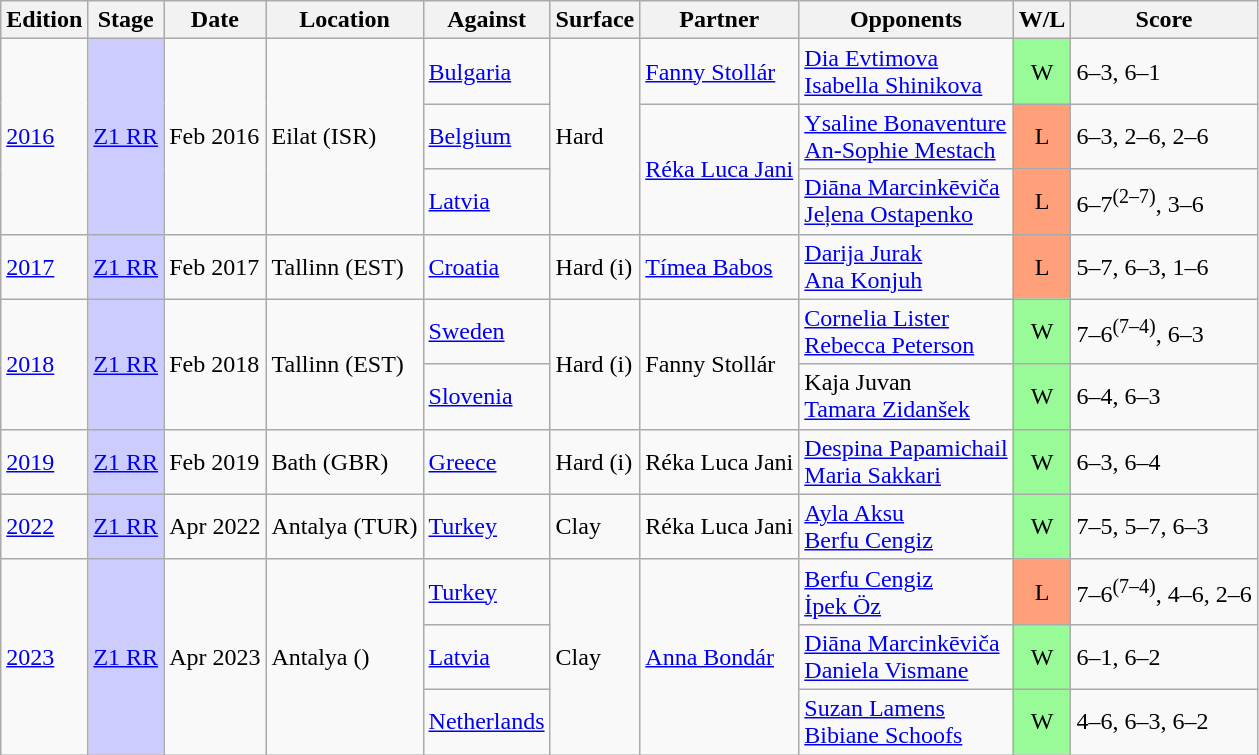<table class=wikitable>
<tr>
<th>Edition</th>
<th>Stage</th>
<th>Date</th>
<th>Location</th>
<th>Against</th>
<th>Surface</th>
<th>Partner</th>
<th>Opponents</th>
<th>W/L</th>
<th>Score</th>
</tr>
<tr>
<td rowspan=3><a href='#'>2016</a></td>
<td style="background:#CCCCFF;" rowspan=3><a href='#'>Z1 RR</a></td>
<td rowspan="3">Feb 2016</td>
<td rowspan=3>Eilat (ISR)</td>
<td> <a href='#'>Bulgaria</a></td>
<td rowspan=3>Hard</td>
<td><a href='#'>Fanny Stollár</a></td>
<td><a href='#'>Dia Evtimova</a> <br> <a href='#'>Isabella Shinikova</a></td>
<td style="text-align:center; background:#98fb98;">W</td>
<td>6–3, 6–1</td>
</tr>
<tr>
<td> <a href='#'>Belgium</a></td>
<td rowspan=2><a href='#'>Réka Luca Jani</a></td>
<td><a href='#'>Ysaline Bonaventure</a> <br> <a href='#'>An-Sophie Mestach</a></td>
<td style="text-align:center; background:#ffa07a;">L</td>
<td>6–3, 2–6, 2–6</td>
</tr>
<tr>
<td> <a href='#'>Latvia</a></td>
<td><a href='#'>Diāna Marcinkēviča</a> <br> <a href='#'>Jeļena Ostapenko</a></td>
<td style="text-align:center; background:#ffa07a;">L</td>
<td>6–7<sup>(2–7)</sup>, 3–6</td>
</tr>
<tr>
<td><a href='#'>2017</a></td>
<td style="background:#CCCCFF;"><a href='#'>Z1 RR</a></td>
<td>Feb 2017</td>
<td>Tallinn (EST)</td>
<td> <a href='#'>Croatia</a></td>
<td>Hard (i)</td>
<td><a href='#'>Tímea Babos</a></td>
<td><a href='#'>Darija Jurak</a> <br> <a href='#'>Ana Konjuh</a></td>
<td style="text-align:center; background:#ffa07a;">L</td>
<td>5–7, 6–3, 1–6</td>
</tr>
<tr>
<td rowspan=2><a href='#'>2018</a></td>
<td style="background:#CCCCFF;" rowspan=2><a href='#'>Z1 RR</a></td>
<td rowspan="2">Feb 2018</td>
<td rowspan=2>Tallinn (EST)</td>
<td> <a href='#'>Sweden</a></td>
<td rowspan=2>Hard (i)</td>
<td rowspan=2>Fanny Stollár</td>
<td><a href='#'>Cornelia Lister</a> <br> <a href='#'>Rebecca Peterson</a></td>
<td style="text-align:center; background:#98fb98;">W</td>
<td>7–6<sup>(7–4)</sup>, 6–3</td>
</tr>
<tr>
<td> <a href='#'>Slovenia</a></td>
<td>Kaja Juvan <br> <a href='#'>Tamara Zidanšek</a></td>
<td style="text-align:center; background:#98fb98;">W</td>
<td>6–4, 6–3</td>
</tr>
<tr>
<td><a href='#'>2019</a></td>
<td style="background:#CCCCFF;"><a href='#'>Z1 RR</a></td>
<td>Feb 2019</td>
<td>Bath (GBR)</td>
<td> <a href='#'>Greece</a></td>
<td>Hard (i)</td>
<td>Réka Luca Jani</td>
<td><a href='#'>Despina Papamichail</a> <br> <a href='#'>Maria Sakkari</a></td>
<td style="text-align:center; background:#98fb98;">W</td>
<td>6–3, 6–4</td>
</tr>
<tr>
<td><a href='#'>2022</a></td>
<td style="background:#CCCCFF;"><a href='#'>Z1 RR</a></td>
<td>Apr 2022</td>
<td>Antalya (TUR)</td>
<td> <a href='#'>Turkey</a></td>
<td>Clay</td>
<td>Réka Luca Jani</td>
<td><a href='#'>Ayla Aksu</a> <br> <a href='#'>Berfu Cengiz</a></td>
<td style="text-align:center; background:#98fb98;">W</td>
<td>7–5, 5–7, 6–3</td>
</tr>
<tr>
<td rowspan=3><a href='#'>2023</a></td>
<td rowspan=3 style="background:#CCCCFF;"><a href='#'>Z1 RR</a></td>
<td rowspan=3>Apr 2023</td>
<td rowspan=3>Antalya ()</td>
<td> <a href='#'>Turkey</a></td>
<td rowspan=3>Clay</td>
<td rowspan=3><a href='#'>Anna Bondár</a></td>
<td><a href='#'>Berfu Cengiz</a> <br> <a href='#'>İpek Öz</a></td>
<td style="text-align:center; background:#ffa07a;">L</td>
<td>7–6<sup>(7–4)</sup>, 4–6, 2–6</td>
</tr>
<tr>
<td> <a href='#'>Latvia</a></td>
<td><a href='#'>Diāna Marcinkēviča</a> <br> <a href='#'>Daniela Vismane</a></td>
<td style="text-align:center; background:#98fb98;">W</td>
<td>6–1, 6–2</td>
</tr>
<tr>
<td> <a href='#'>Netherlands</a></td>
<td><a href='#'>Suzan Lamens</a> <br> <a href='#'>Bibiane Schoofs</a></td>
<td style="text-align:center; background:#98fb98;">W</td>
<td>4–6, 6–3, 6–2</td>
</tr>
</table>
